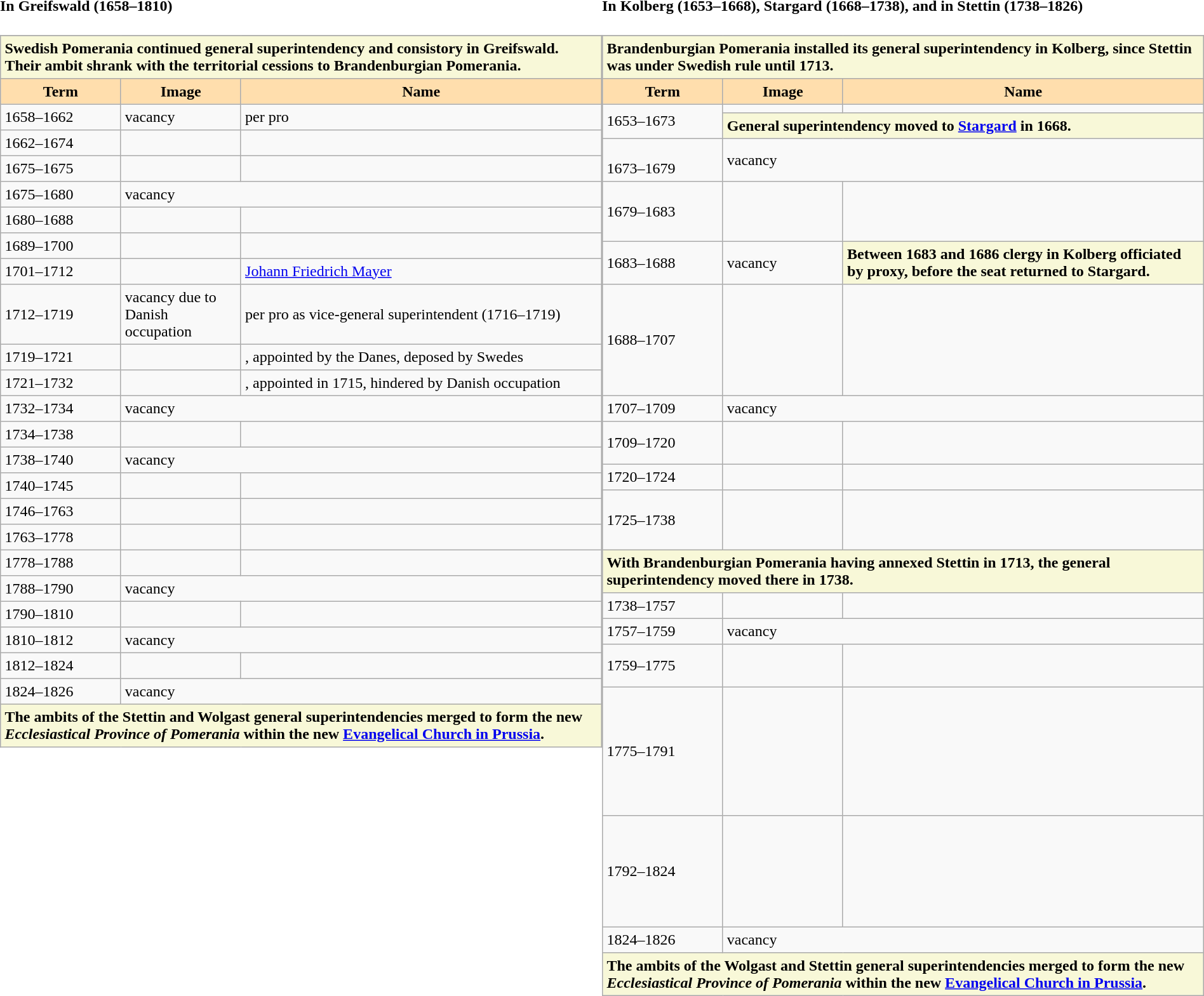<table width = "100%" cellpadding = 0 cellspacing = 0>
<tr>
<td width = "50%" bgcolor = "silver" align="center"></td>
<td width = "50%" bgcolor = "silver" align="center"></td>
</tr>
<tr>
<td width = "50%" valign = top><br><h4>In Greifswald (1658–1810)</h4><table border="1" width = "100%" border="1" cellpadding="4" cellspacing="0" style="margin: 0.5em 1em 0.5em 0; background: #f9f9f9; border: 1px #aaa solid; border-collapse: collapse;">
<tr>
</tr>
<tr>
<td colspan = "3" bgcolor = "F8F8D8" align="left"><strong>Swedish Pomerania continued general superintendency and consistory in Greifswald. Their ambit shrank with the territorial cessions to Brandenburgian Pomerania.</strong></td>
</tr>
<tr>
<th width = "20%" bgcolor = "#FFDEAD">Term</th>
<th width = "20%" bgcolor = "#FFDEAD">Image</th>
<th width = "60%" bgcolor = "#FFDEAD">Name</th>
</tr>
<tr>
<td>1658–1662</td>
<td>vacancy</td>
<td> per pro</td>
</tr>
<tr>
<td>1662–1674</td>
<td></td>
<td></td>
</tr>
<tr>
<td>1675–1675</td>
<td></td>
<td></td>
</tr>
<tr>
<td>1675–1680</td>
<td colspan="2">vacancy</td>
</tr>
<tr>
<td>1680–1688</td>
<td></td>
<td></td>
</tr>
<tr>
<td>1689–1700</td>
<td></td>
<td></td>
</tr>
<tr>
<td>1701–1712</td>
<td></td>
<td><a href='#'>Johann Friedrich Mayer</a></td>
</tr>
<tr>
<td>1712–1719</td>
<td colspan="1">vacancy due to Danish occupation</td>
<td> per pro as vice-general superintendent (1716–1719)</td>
</tr>
<tr>
<td>1719–1721</td>
<td></td>
<td>, appointed by the Danes, deposed by Swedes</td>
</tr>
<tr>
<td>1721–1732</td>
<td></td>
<td>, appointed in 1715, hindered by Danish occupation</td>
</tr>
<tr>
<td>1732–1734</td>
<td colspan="2">vacancy</td>
</tr>
<tr>
<td>1734–1738</td>
<td></td>
<td></td>
</tr>
<tr>
<td>1738–1740</td>
<td colspan="2">vacancy</td>
</tr>
<tr>
<td>1740–1745</td>
<td></td>
<td></td>
</tr>
<tr>
<td>1746–1763</td>
<td></td>
<td></td>
</tr>
<tr>
<td>1763–1778</td>
<td></td>
<td></td>
</tr>
<tr>
<td>1778–1788</td>
<td></td>
<td></td>
</tr>
<tr>
<td>1788–1790</td>
<td colspan="2">vacancy</td>
</tr>
<tr>
<td>1790–1810</td>
<td></td>
<td></td>
</tr>
<tr>
<td>1810–1812</td>
<td colspan="2">vacancy</td>
</tr>
<tr>
<td>1812–1824</td>
<td></td>
<td></td>
</tr>
<tr>
<td>1824–1826</td>
<td colspan="2">vacancy</td>
</tr>
<tr>
<td colspan = "3" bgcolor = "F8F8D8" align="left"><strong>The ambits of the Stettin and Wolgast general superintendencies merged to form the new <em>Ecclesiastical Province of Pomerania</em> within the new <a href='#'>Evangelical Church in Prussia</a>.</strong></td>
</tr>
</table>
</td>
<td width = "25%" valign = top><br><h4>In Kolberg (1653–1668), Stargard (1668–1738), and in Stettin (1738–1826)</h4><table border="1" width = "100%" border="1" cellpadding="4" cellspacing="0" style="margin: 0.5em 1em 0.5em 0; background: #f9f9f9; border: 1px #aaa solid; border-collapse: collapse;">
<tr>
</tr>
<tr>
<td colspan = "3" bgcolor = "F8F8D8" align="left"><strong>Brandenburgian Pomerania installed its general superintendency in Kolberg, since Stettin was under Swedish rule until 1713.</strong></td>
</tr>
<tr>
<th width = "20%" align="center" bgcolor = "#FFDEAD">Term</th>
<th width = "20%" align="center" bgcolor = "#FFDEAD">Image</th>
<th width = "60%" align="center" bgcolor = "#FFDEAD">Name</th>
</tr>
<tr>
<td rowspan=2>1653–1673</td>
<td></td>
<td></td>
</tr>
<tr>
<td colspan = "2" bgcolor = "F8F8D8" align="left"><strong>General superintendency moved to <a href='#'>Stargard</a> in 1668.</strong></td>
</tr>
<tr>
<td><br>1673–1679<br></td>
<td colspan="2">vacancy</td>
</tr>
<tr>
<td>1679–1683</td>
<td><br><br><br></td>
<td></td>
</tr>
<tr>
<td>1683–1688</td>
<td colspan="1">vacancy</td>
<td bgcolor = "F8F8D8" align="left"><strong>Between 1683 and 1686 clergy in Kolberg officiated by proxy, before the seat returned to Stargard.</strong></td>
</tr>
<tr>
<td>1688–1707</td>
<td><br><br><br><br><br><br></td>
<td></td>
</tr>
<tr>
<td>1707–1709</td>
<td colspan="2">vacancy</td>
</tr>
<tr>
<td>1709–1720</td>
<td><br><br></td>
<td></td>
</tr>
<tr>
<td>1720–1724</td>
<td></td>
<td></td>
</tr>
<tr>
<td>1725–1738</td>
<td><br><br><br></td>
<td></td>
</tr>
<tr>
<td colspan = "3" bgcolor = "F8F8D8" align="left"><strong>With Brandenburgian Pomerania having annexed Stettin in 1713, the general superintendency moved there in 1738.</strong></td>
</tr>
<tr>
<td>1738–1757</td>
<td><br></td>
<td></td>
</tr>
<tr>
<td>1757–1759</td>
<td colspan="2">vacancy</td>
</tr>
<tr>
<td>1759–1775</td>
<td><br><br></td>
<td></td>
</tr>
<tr>
<td>1775–1791</td>
<td><br><br><br><br><br><br><br></td>
<td></td>
</tr>
<tr>
<td>1792–1824</td>
<td><br><br><br><br><br><br></td>
<td></td>
</tr>
<tr>
<td>1824–1826</td>
<td colspan="2">vacancy</td>
</tr>
<tr>
<td colspan = "3" bgcolor = "F8F8D8" align="left"><strong>The ambits of the Wolgast and Stettin general superintendencies merged to form the new <em>Ecclesiastical Province of Pomerania</em> within the new <a href='#'>Evangelical Church in Prussia</a>.</strong></td>
</tr>
</table>
</td>
</tr>
</table>
